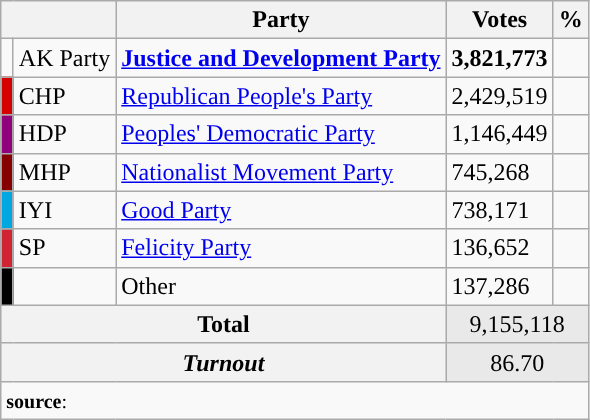<table class="wikitable">
<tr>
<th colspan="2" align="center"></th>
<th align="center">Party</th>
<th align="center">Votes</th>
<th align="center">%</th>
</tr>
<tr align="left">
<td></td>
<td>AK Party</td>
<td><strong><a href='#'>Justice and Development Party</a></strong></td>
<td><strong>3,821,773</strong></td>
<td><strong></strong></td>
</tr>
<tr align="left">
<td bgcolor="#d50000" width="1"></td>
<td>CHP</td>
<td><a href='#'>Republican People's Party</a></td>
<td>2,429,519</td>
<td></td>
</tr>
<tr align="left">
<td bgcolor="#91007B" width="1"></td>
<td>HDP</td>
<td><a href='#'>Peoples' Democratic Party</a></td>
<td>1,146,449</td>
<td></td>
</tr>
<tr align="left">
<td bgcolor="#870000" width="1"></td>
<td>MHP</td>
<td><a href='#'>Nationalist Movement Party</a></td>
<td>745,268</td>
<td></td>
</tr>
<tr align="left">
<td bgcolor="#01A7E1" width="1"></td>
<td>IYI</td>
<td><a href='#'>Good Party</a></td>
<td>738,171</td>
<td></td>
</tr>
<tr align="left">
<td bgcolor="#D02433" width="1"></td>
<td>SP</td>
<td><a href='#'>Felicity Party</a></td>
<td>136,652</td>
<td></td>
</tr>
<tr align="left">
<td bgcolor=" " width="1"></td>
<td></td>
<td>Other</td>
<td>137,286</td>
<td></td>
</tr>
<tr align="left" style="background-color:#E9E9E9">
<th colspan="3" align="center"><strong>Total</strong></th>
<td colspan="5" align="center">9,155,118</td>
</tr>
<tr align="left" style="background-color:#E9E9E9">
<th colspan="3" align="center"><em>Turnout</em></th>
<td colspan="5" align="center">86.70</td>
</tr>
<tr>
<td colspan="9" align="left"><small><strong>source</strong>: </small></td>
</tr>
</table>
